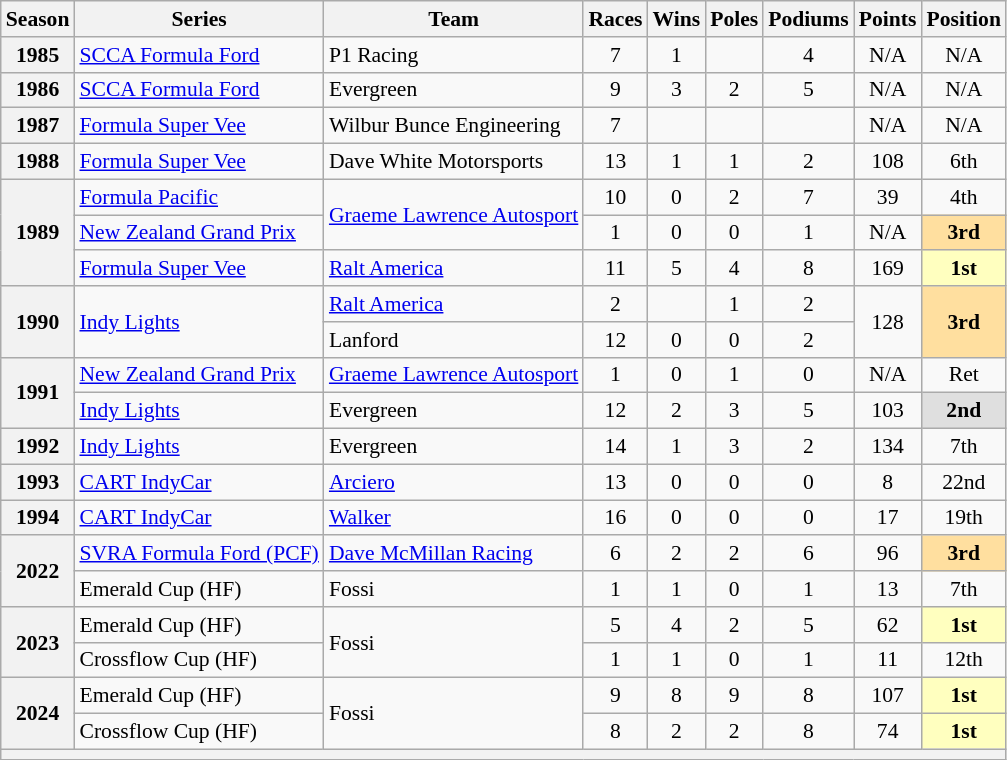<table class="wikitable" style="font-size: 90%; text-align:center">
<tr>
<th>Season</th>
<th>Series</th>
<th>Team</th>
<th>Races</th>
<th>Wins</th>
<th>Poles</th>
<th>Podiums</th>
<th>Points</th>
<th>Position</th>
</tr>
<tr>
<th>1985</th>
<td align=left><a href='#'>SCCA Formula Ford</a></td>
<td align=left>P1 Racing</td>
<td>7</td>
<td>1</td>
<td></td>
<td>4</td>
<td>N/A</td>
<td>N/A</td>
</tr>
<tr>
<th rowspan=1>1986</th>
<td align=left><a href='#'>SCCA Formula Ford</a></td>
<td align=left>Evergreen</td>
<td>9</td>
<td>3</td>
<td>2</td>
<td>5</td>
<td>N/A</td>
<td>N/A</td>
</tr>
<tr>
<th>1987</th>
<td align=left><a href='#'>Formula Super Vee</a></td>
<td align=left>Wilbur Bunce Engineering</td>
<td>7</td>
<td></td>
<td></td>
<td></td>
<td>N/A</td>
<td>N/A</td>
</tr>
<tr>
<th>1988</th>
<td align=left><a href='#'>Formula Super Vee</a></td>
<td align=left>Dave White Motorsports</td>
<td>13</td>
<td>1</td>
<td>1</td>
<td>2</td>
<td>108</td>
<td>6th</td>
</tr>
<tr>
<th rowspan=3>1989</th>
<td align=left><a href='#'>Formula Pacific</a></td>
<td align=left rowspan=2><a href='#'>Graeme Lawrence Autosport</a></td>
<td>10</td>
<td>0</td>
<td>2</td>
<td>7</td>
<td>39</td>
<td>4th</td>
</tr>
<tr>
<td align=left><a href='#'>New Zealand Grand Prix</a></td>
<td>1</td>
<td>0</td>
<td>0</td>
<td>1</td>
<td>N/A</td>
<td style="background:#FFDF9F;"><strong>3rd</strong></td>
</tr>
<tr>
<td align=left><a href='#'>Formula Super Vee</a></td>
<td align=left><a href='#'>Ralt America</a></td>
<td>11</td>
<td>5</td>
<td>4</td>
<td>8</td>
<td>169</td>
<td style="background:#FFFFBF"><strong>1st</strong></td>
</tr>
<tr>
<th rowspan=2>1990</th>
<td rowspan="2" style="text-align:left"><a href='#'>Indy Lights</a></td>
<td align=left><a href='#'>Ralt America</a></td>
<td>2</td>
<td></td>
<td>1</td>
<td>2</td>
<td rowspan=2>128</td>
<td rowspan="2"style="background:#FFDF9F;"><strong>3rd</strong></td>
</tr>
<tr>
<td align=left>Lanford</td>
<td>12</td>
<td>0</td>
<td>0</td>
<td>2</td>
</tr>
<tr>
<th rowspan=2>1991</th>
<td align=left><a href='#'>New Zealand Grand Prix</a></td>
<td align=left><a href='#'>Graeme Lawrence Autosport</a></td>
<td>1</td>
<td>0</td>
<td>1</td>
<td>0</td>
<td>N/A</td>
<td>Ret</td>
</tr>
<tr>
<td align=left><a href='#'>Indy Lights</a></td>
<td align=left>Evergreen</td>
<td>12</td>
<td>2</td>
<td>3</td>
<td>5</td>
<td>103</td>
<td style="background:#DFDFDF;"><strong>2nd</strong></td>
</tr>
<tr>
<th>1992</th>
<td align=left><a href='#'>Indy Lights</a></td>
<td align=left>Evergreen</td>
<td>14</td>
<td>1</td>
<td>3</td>
<td>2</td>
<td>134</td>
<td>7th</td>
</tr>
<tr>
<th>1993</th>
<td align=left><a href='#'>CART IndyCar</a></td>
<td align=left><a href='#'>Arciero</a></td>
<td>13</td>
<td>0</td>
<td>0</td>
<td>0</td>
<td>8</td>
<td>22nd</td>
</tr>
<tr>
<th>1994</th>
<td align=left><a href='#'>CART IndyCar</a></td>
<td align=left><a href='#'>Walker</a></td>
<td>16</td>
<td>0</td>
<td>0</td>
<td>0</td>
<td>17</td>
<td>19th</td>
</tr>
<tr>
<th rowspan=2>2022</th>
<td align=left><a href='#'>SVRA Formula Ford (PCF)</a></td>
<td align=left><a href='#'>Dave McMillan Racing</a></td>
<td>6</td>
<td>2</td>
<td>2</td>
<td>6</td>
<td>96</td>
<td style="background:#FFDF9F;"><strong>3rd</strong></td>
</tr>
<tr>
<td align=left>Emerald Cup (HF)</td>
<td align=left>Fossi</td>
<td>1</td>
<td>1</td>
<td>0</td>
<td>1</td>
<td>13</td>
<td>7th</td>
</tr>
<tr>
<th rowspan=2>2023</th>
<td align=left>Emerald Cup (HF)</td>
<td align=left rowspan=2>Fossi</td>
<td>5</td>
<td>4</td>
<td>2</td>
<td>5</td>
<td>62</td>
<td style="background:#FFFFBF"><strong>1st</strong></td>
</tr>
<tr>
<td align=left>Crossflow Cup (HF)</td>
<td>1</td>
<td>1</td>
<td>0</td>
<td>1</td>
<td>11</td>
<td>12th</td>
</tr>
<tr>
<th rowspan=2>2024</th>
<td align=left>Emerald Cup (HF)</td>
<td align=left rowspan=2>Fossi</td>
<td>9</td>
<td>8</td>
<td>9</td>
<td>8</td>
<td>107</td>
<td style="background:#FFFFBF"><strong>1st</strong></td>
</tr>
<tr>
<td align=left>Crossflow Cup (HF)</td>
<td>8</td>
<td>2</td>
<td>2</td>
<td>8</td>
<td>74</td>
<td style="background:#FFFFBF"><strong>1st</strong></td>
</tr>
<tr>
<th colspan="13"></th>
</tr>
</table>
